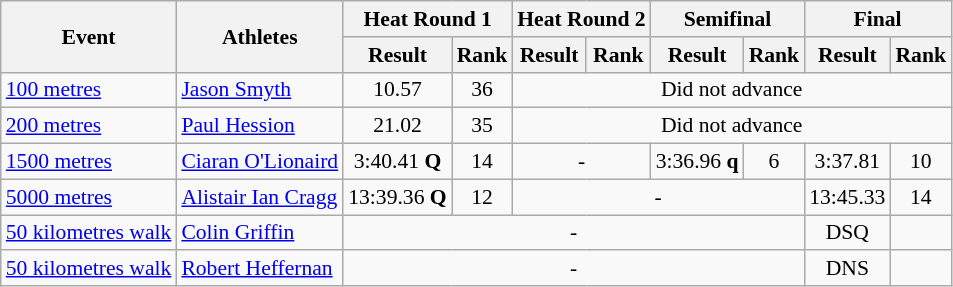<table class="wikitable" border="1" style="font-size:90%">
<tr>
<th rowspan="2">Event</th>
<th rowspan="2">Athletes</th>
<th colspan="2">Heat Round 1</th>
<th colspan="2">Heat Round 2</th>
<th colspan="2">Semifinal</th>
<th colspan="2">Final</th>
</tr>
<tr>
<th>Result</th>
<th>Rank</th>
<th>Result</th>
<th>Rank</th>
<th>Result</th>
<th>Rank</th>
<th>Result</th>
<th>Rank</th>
</tr>
<tr>
<td><a href='#'>100 metres</a></td>
<td><a href='#'>Jason Smyth</a></td>
<td align=center>10.57</td>
<td align=center>36</td>
<td align=center colspan="6">Did not advance</td>
</tr>
<tr>
<td><a href='#'>200 metres</a></td>
<td><a href='#'>Paul Hession</a></td>
<td align=center>21.02</td>
<td align=center>35</td>
<td colspan="6" align=center>Did not advance</td>
</tr>
<tr>
<td><a href='#'>1500 metres</a></td>
<td><a href='#'>Ciaran O'Lionaird</a></td>
<td align=center>3:40.41 <strong>Q</strong></td>
<td align=center>14</td>
<td align=center colspan="2">-</td>
<td align=center>3:36.96 <strong>q</strong></td>
<td align=center>6</td>
<td align=center>3:37.81</td>
<td align=center>10</td>
</tr>
<tr>
<td><a href='#'>5000 metres</a></td>
<td><a href='#'>Alistair Ian Cragg</a></td>
<td align=center>13:39.36 <strong>Q</strong></td>
<td align=center>12</td>
<td align=center colspan="4">-</td>
<td align=center>13:45.33</td>
<td align=center>14</td>
</tr>
<tr>
<td><a href='#'>50 kilometres walk</a></td>
<td><a href='#'>Colin Griffin</a></td>
<td align=center colspan="6">-</td>
<td align=center>DSQ</td>
<td align=center></td>
</tr>
<tr>
<td><a href='#'>50 kilometres walk</a></td>
<td><a href='#'>Robert Heffernan</a></td>
<td align=center colspan="6">-</td>
<td align=center>DNS</td>
<td align=center></td>
</tr>
</table>
